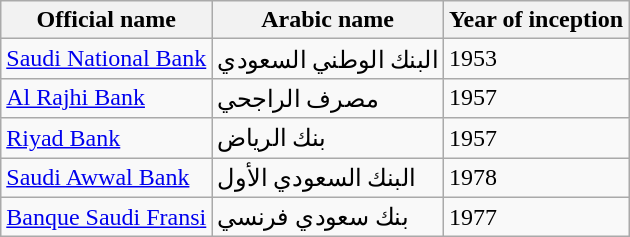<table class="wikitable col2right">
<tr>
<th>Official name</th>
<th>Arabic name</th>
<th>Year of inception</th>
</tr>
<tr>
<td><a href='#'>Saudi National Bank</a></td>
<td>البنك الوطني السعودي</td>
<td>1953</td>
</tr>
<tr>
<td><a href='#'>Al Rajhi Bank</a></td>
<td>مصرف الراجحي</td>
<td>1957</td>
</tr>
<tr>
<td><a href='#'>Riyad Bank</a></td>
<td>بنك الرياض</td>
<td>1957</td>
</tr>
<tr>
<td><a href='#'>Saudi Awwal Bank</a></td>
<td>البنك السعودي الأول</td>
<td>1978</td>
</tr>
<tr>
<td><a href='#'>Banque Saudi Fransi</a></td>
<td>بنك سعودي فرنسي</td>
<td>1977</td>
</tr>
</table>
